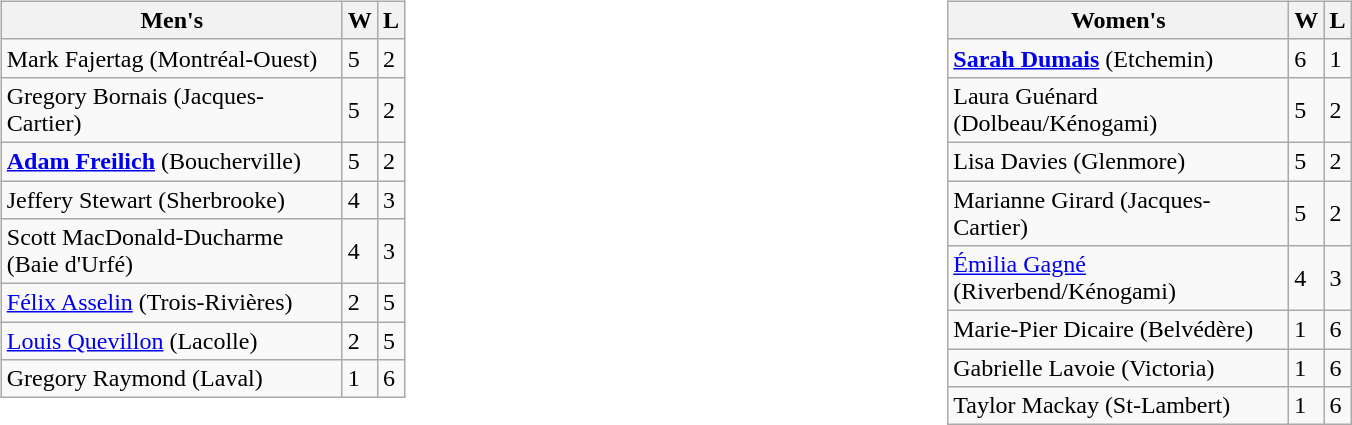<table>
<tr>
<td valign=top width=20%><br><table class=wikitable>
<tr>
<th width=220>Men's</th>
<th>W</th>
<th>L</th>
</tr>
<tr>
<td>Mark Fajertag (Montréal-Ouest)</td>
<td>5</td>
<td>2</td>
</tr>
<tr>
<td>Gregory Bornais (Jacques-Cartier)</td>
<td>5</td>
<td>2</td>
</tr>
<tr>
<td><strong><a href='#'>Adam Freilich</a></strong> (Boucherville)</td>
<td>5</td>
<td>2</td>
</tr>
<tr>
<td>Jeffery Stewart (Sherbrooke)</td>
<td>4</td>
<td>3</td>
</tr>
<tr>
<td>Scott MacDonald-Ducharme (Baie d'Urfé)</td>
<td>4</td>
<td>3</td>
</tr>
<tr>
<td><a href='#'>Félix Asselin</a> (Trois-Rivières)</td>
<td>2</td>
<td>5</td>
</tr>
<tr>
<td><a href='#'>Louis Quevillon</a> (Lacolle)</td>
<td>2</td>
<td>5</td>
</tr>
<tr>
<td>Gregory Raymond (Laval)</td>
<td>1</td>
<td>6</td>
</tr>
</table>
</td>
<td valign=top width=20%><br><table class=wikitable>
<tr>
<th width=220>Women's</th>
<th>W</th>
<th>L</th>
</tr>
<tr>
<td><strong><a href='#'>Sarah Dumais</a></strong> (Etchemin)</td>
<td>6</td>
<td>1</td>
</tr>
<tr>
<td>Laura Guénard (Dolbeau/Kénogami)</td>
<td>5</td>
<td>2</td>
</tr>
<tr>
<td>Lisa Davies (Glenmore)</td>
<td>5</td>
<td>2</td>
</tr>
<tr>
<td>Marianne Girard (Jacques-Cartier)</td>
<td>5</td>
<td>2</td>
</tr>
<tr>
<td><a href='#'>Émilia Gagné</a> (Riverbend/Kénogami)</td>
<td>4</td>
<td>3</td>
</tr>
<tr>
<td>Marie-Pier Dicaire (Belvédère)</td>
<td>1</td>
<td>6</td>
</tr>
<tr>
<td>Gabrielle Lavoie (Victoria)</td>
<td>1</td>
<td>6</td>
</tr>
<tr>
<td>Taylor Mackay (St-Lambert)</td>
<td>1</td>
<td>6</td>
</tr>
</table>
</td>
</tr>
</table>
